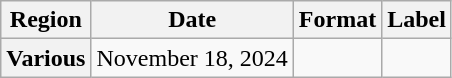<table class="wikitable plainrowheaders">
<tr>
<th scope="col">Region</th>
<th scope="col">Date</th>
<th scope="col">Format</th>
<th scope="col">Label</th>
</tr>
<tr>
<th scope="row">Various </th>
<td>November 18, 2024</td>
<td></td>
<td></td>
</tr>
</table>
